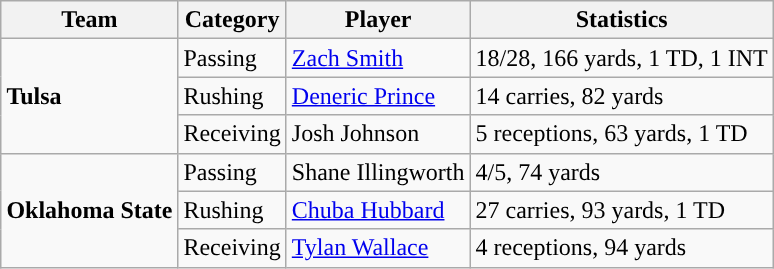<table class="wikitable" style="float: right;">
<tr>
<th>Team</th>
<th>Category</th>
<th>Player</th>
<th>Statistics</th>
</tr>
<tr>
<td rowspan=3><strong>Tulsa</strong></td>
<td>Passing</td>
<td><a href='#'>Zach Smith</a></td>
<td>18/28, 166 yards, 1 TD, 1 INT</td>
</tr>
<tr>
<td>Rushing</td>
<td><a href='#'>Deneric Prince</a></td>
<td>14 carries, 82 yards</td>
</tr>
<tr>
<td>Receiving</td>
<td>Josh Johnson</td>
<td>5 receptions, 63 yards, 1 TD</td>
</tr>
<tr>
<td rowspan=3><strong>Oklahoma State</strong></td>
<td>Passing</td>
<td>Shane Illingworth</td>
<td>4/5, 74 yards</td>
</tr>
<tr>
<td>Rushing</td>
<td><a href='#'>Chuba Hubbard</a></td>
<td>27 carries, 93 yards, 1 TD</td>
</tr>
<tr>
<td>Receiving</td>
<td><a href='#'>Tylan Wallace</a></td>
<td>4 receptions, 94 yards</td>
</tr>
</table>
